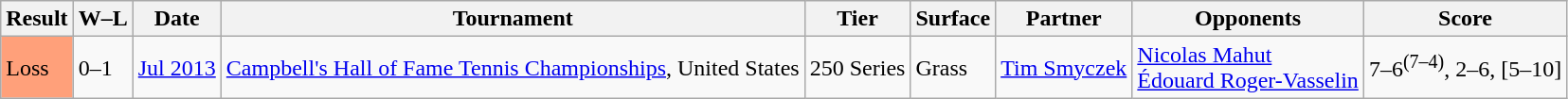<table class="sortable wikitable">
<tr>
<th>Result</th>
<th class="unsortable">W–L</th>
<th>Date</th>
<th>Tournament</th>
<th>Tier</th>
<th>Surface</th>
<th>Partner</th>
<th>Opponents</th>
<th class="unsortable">Score</th>
</tr>
<tr>
<td style="background:#ffa07a;">Loss</td>
<td>0–1</td>
<td><a href='#'>Jul 2013</a></td>
<td><a href='#'>Campbell's Hall of Fame Tennis Championships</a>, United States</td>
<td>250 Series</td>
<td>Grass</td>
<td> <a href='#'>Tim Smyczek</a></td>
<td> <a href='#'>Nicolas Mahut</a><br> <a href='#'>Édouard Roger-Vasselin</a></td>
<td>7–6<sup>(7–4)</sup>, 2–6, [5–10]</td>
</tr>
</table>
